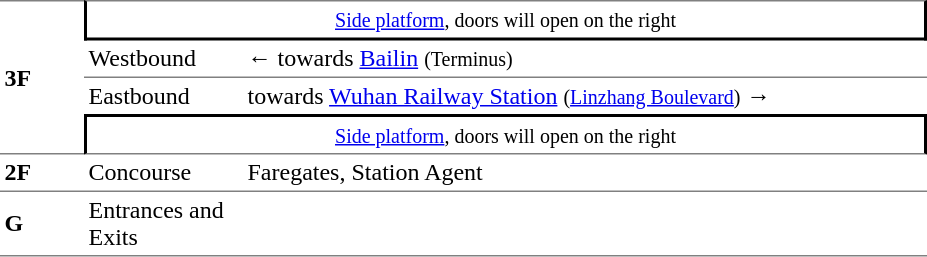<table table border=0 cellspacing=0 cellpadding=3>
<tr>
<td style="border-top:solid 1px gray;border-bottom:solid 1px gray;" rowspan=4><strong>3F</strong></td>
<td style="border-right:solid 2px black;border-left:solid 2px black;border-top:solid 1px gray;border-bottom:solid 2px black;text-align:center;" colspan=2><small><a href='#'>Side platform</a>, doors will open on the right</small></td>
</tr>
<tr>
<td style="border-top:solid 0px gray;border-bottom:solid 1px gray;">Westbound</td>
<td style="border-top:solid 0px gray;border-bottom:solid 1px gray;">←  towards <a href='#'>Bailin</a> <small>(Terminus)</small></td>
</tr>
<tr>
<td style="border-bottom:solid 0px gray;">Eastbound</td>
<td style="border-bottom:solid 0px gray;"> towards <a href='#'>Wuhan Railway Station</a> <small>(<a href='#'>Linzhang Boulevard</a>)</small> →</td>
</tr>
<tr>
<td style="border-right:solid 2px black;border-left:solid 2px black;border-top:solid 2px black;border-bottom:solid 1px gray;text-align:center;" colspan=2><small><a href='#'>Side platform</a>, doors will open on the right</small></td>
</tr>
<tr>
<td style="border-top:solid 0px gray;border-bottom:solid 1px gray;" width=50><strong>2F</strong></td>
<td style="border-top:solid 0px gray;border-bottom:solid 1px gray;" width=100>Concourse</td>
<td style="border-top:solid 0px gray;border-bottom:solid 1px gray;" width=450>Faregates, Station Agent</td>
</tr>
<tr>
<td style="border-top:solid 0px gray;border-bottom:solid 1px gray;" width=50><strong>G</strong></td>
<td style="border-top:solid 0px gray;border-bottom:solid 1px gray;" width=100>Entrances and Exits</td>
<td style="border-top:solid 0px gray;border-bottom:solid 1px gray;" width=450></td>
</tr>
</table>
